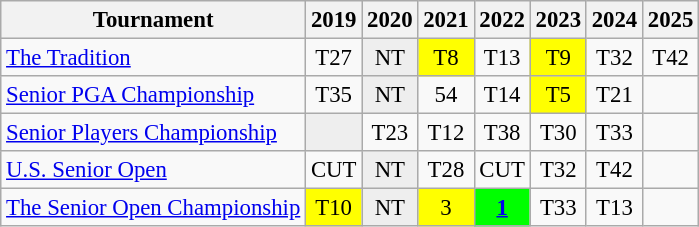<table class="wikitable" style="font-size:95%;text-align:center;">
<tr>
<th>Tournament</th>
<th>2019</th>
<th>2020</th>
<th>2021</th>
<th>2022</th>
<th>2023</th>
<th>2024</th>
<th>2025</th>
</tr>
<tr>
<td align=left><a href='#'>The Tradition</a></td>
<td>T27</td>
<td style="background:#eeeeee;">NT</td>
<td style="background:yellow;">T8</td>
<td>T13</td>
<td style="background:yellow;">T9</td>
<td>T32</td>
<td>T42</td>
</tr>
<tr>
<td align=left><a href='#'>Senior PGA Championship</a></td>
<td>T35</td>
<td style="background:#eeeeee;">NT</td>
<td>54</td>
<td>T14</td>
<td style="background:yellow;">T5</td>
<td>T21</td>
<td></td>
</tr>
<tr>
<td align=left><a href='#'>Senior Players Championship</a></td>
<td style="background:#eeeeee;"></td>
<td>T23</td>
<td>T12</td>
<td>T38</td>
<td>T30</td>
<td>T33</td>
<td></td>
</tr>
<tr>
<td align=left><a href='#'>U.S. Senior Open</a></td>
<td>CUT</td>
<td style="background:#eeeeee;">NT</td>
<td>T28</td>
<td>CUT</td>
<td>T32</td>
<td>T42</td>
<td></td>
</tr>
<tr>
<td align=left><a href='#'>The Senior Open Championship</a></td>
<td style="background:yellow;">T10</td>
<td style="background:#eeeeee;">NT</td>
<td style="background:yellow;">3</td>
<td style="background:lime;"><a href='#'><strong>1</strong></a></td>
<td>T33</td>
<td>T13</td>
<td></td>
</tr>
</table>
